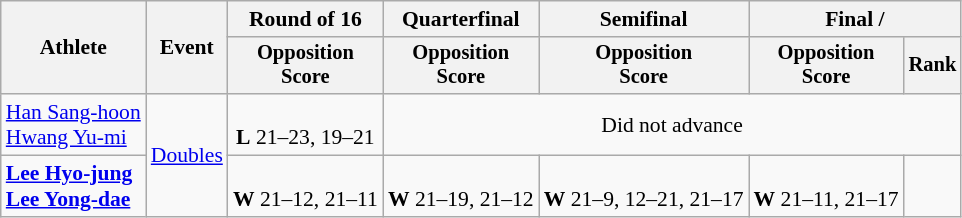<table class=wikitable style="font-size:90%">
<tr>
<th rowspan="2">Athlete</th>
<th rowspan="2">Event</th>
<th>Round of 16</th>
<th>Quarterfinal</th>
<th>Semifinal</th>
<th colspan=2>Final / </th>
</tr>
<tr style="font-size:95%">
<th>Opposition<br>Score</th>
<th>Opposition<br>Score</th>
<th>Opposition<br>Score</th>
<th>Opposition<br>Score</th>
<th>Rank</th>
</tr>
<tr align=center>
<td align=left><a href='#'>Han Sang-hoon</a><br><a href='#'>Hwang Yu-mi</a></td>
<td align=left rowspan=2><a href='#'>Doubles</a></td>
<td><br><strong>L</strong> 21–23, 19–21</td>
<td colspan=4>Did not advance</td>
</tr>
<tr align=center>
<td align=left><strong><a href='#'>Lee Hyo-jung</a><br><a href='#'>Lee Yong-dae</a></strong></td>
<td><br><strong>W</strong> 21–12, 21–11</td>
<td><br><strong>W</strong> 21–19, 21–12</td>
<td><br><strong>W</strong> 21–9, 12–21, 21–17</td>
<td><br><strong>W</strong> 21–11, 21–17</td>
<td></td>
</tr>
</table>
